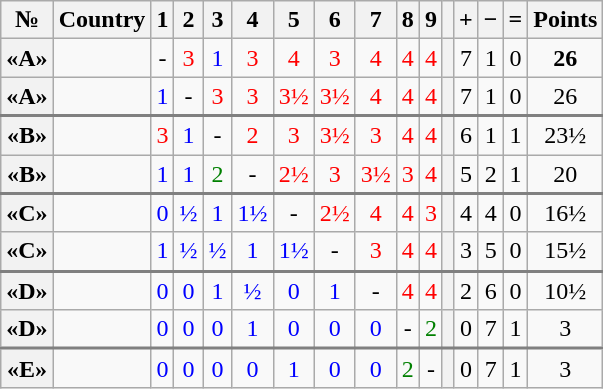<table class="wikitable" style="text-align:center">
<tr>
<th>№</th>
<th>Country</th>
<th>1</th>
<th>2</th>
<th>3</th>
<th>4</th>
<th>5</th>
<th>6</th>
<th>7</th>
<th>8</th>
<th>9</th>
<th></th>
<th>+</th>
<th>−</th>
<th>=</th>
<th>Points</th>
</tr>
<tr>
<th>«A»</th>
<td style="text-align: left"></td>
<td>-</td>
<td style="color:red;">3</td>
<td style="color:blue;">1</td>
<td style="color:red;">3</td>
<td style="color:red;">4</td>
<td style="color:red;">3</td>
<td style="color:red;">4</td>
<td style="color:red;">4</td>
<td style="color:red;">4</td>
<th></th>
<td>7</td>
<td>1</td>
<td>0</td>
<td><strong>26</strong></td>
</tr>
<tr>
<th>«A»</th>
<td style="text-align: left"></td>
<td style="color:blue;">1</td>
<td>-</td>
<td style="color:red;">3</td>
<td style="color:red;">3</td>
<td style="color:red;">3½</td>
<td style="color:red;">3½</td>
<td style="color:red;">4</td>
<td style="color:red;">4</td>
<td style="color:red;">4</td>
<th></th>
<td>7</td>
<td>1</td>
<td>0</td>
<td>26</td>
</tr>
<tr style="border-top:2px solid grey;">
<th>«B»</th>
<td style="text-align: left"></td>
<td style="color:red;">3</td>
<td style="color:blue;">1</td>
<td>-</td>
<td style="color:red;">2</td>
<td style="color:red;">3</td>
<td style="color:red;">3½</td>
<td style="color:red;">3</td>
<td style="color:red;">4</td>
<td style="color:red;">4</td>
<th></th>
<td>6</td>
<td>1</td>
<td>1</td>
<td>23½</td>
</tr>
<tr>
<th>«B»</th>
<td style="text-align: left"></td>
<td style="color:blue;">1</td>
<td style="color:blue;">1</td>
<td style="color:green;">2</td>
<td>-</td>
<td style="color:red;">2½</td>
<td style="color:red;">3</td>
<td style="color:red;">3½</td>
<td style="color:red;">3</td>
<td style="color:red;">4</td>
<th></th>
<td>5</td>
<td>2</td>
<td>1</td>
<td>20</td>
</tr>
<tr style="border-top:2px solid grey;">
<th>«C»</th>
<td style="text-align: left"></td>
<td style="color:blue;">0</td>
<td style="color:blue;">½</td>
<td style="color:blue;">1</td>
<td style="color:blue;">1½</td>
<td>-</td>
<td style="color:red;">2½</td>
<td style="color:red;">4</td>
<td style="color:red;">4</td>
<td style="color:red;">3</td>
<th></th>
<td>4</td>
<td>4</td>
<td>0</td>
<td>16½</td>
</tr>
<tr>
<th>«C»</th>
<td style="text-align: left"></td>
<td style="color:blue;">1</td>
<td style="color:blue;">½</td>
<td style="color:blue;">½</td>
<td style="color:blue;">1</td>
<td style="color:blue;">1½</td>
<td>-</td>
<td style="color:red;">3</td>
<td style="color:red;">4</td>
<td style="color:red;">4</td>
<th></th>
<td>3</td>
<td>5</td>
<td>0</td>
<td>15½</td>
</tr>
<tr style="border-top:2px solid grey;">
<th>«D»</th>
<td style="text-align: left"></td>
<td style="color:blue;">0</td>
<td style="color:blue;">0</td>
<td style="color:blue;">1</td>
<td style="color:blue;">½</td>
<td style="color:blue;">0</td>
<td style="color:blue;">1</td>
<td>-</td>
<td style="color:red;">4</td>
<td style="color:red;">4</td>
<th></th>
<td>2</td>
<td>6</td>
<td>0</td>
<td>10½</td>
</tr>
<tr>
<th>«D»</th>
<td style="text-align: left"></td>
<td style="color:blue;">0</td>
<td style="color:blue;">0</td>
<td style="color:blue;">0</td>
<td style="color:blue;">1</td>
<td style="color:blue;">0</td>
<td style="color:blue;">0</td>
<td style="color:blue;">0</td>
<td>-</td>
<td style="color:green;">2</td>
<th></th>
<td>0</td>
<td>7</td>
<td>1</td>
<td>3</td>
</tr>
<tr style="border-top:2px solid grey;">
<th>«E»</th>
<td style="text-align: left"></td>
<td style="color:blue;">0</td>
<td style="color:blue;">0</td>
<td style="color:blue;">0</td>
<td style="color:blue;">0</td>
<td style="color:blue;">1</td>
<td style="color:blue;">0</td>
<td style="color:blue;">0</td>
<td style="color:green;">2</td>
<td>-</td>
<th></th>
<td>0</td>
<td>7</td>
<td>1</td>
<td>3</td>
</tr>
</table>
